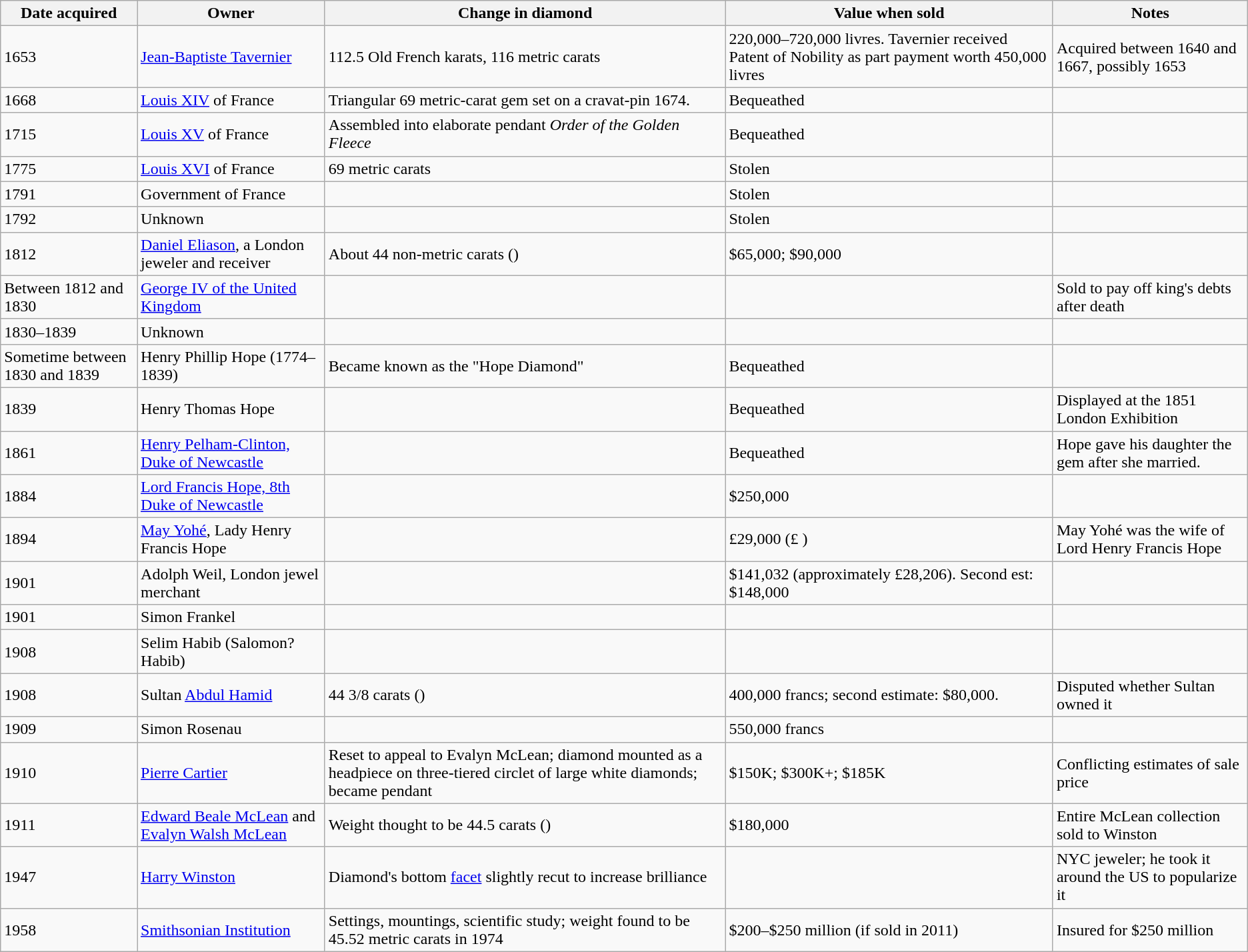<table class="wikitable sortable">
<tr>
<th>Date acquired</th>
<th>Owner</th>
<th>Change in diamond</th>
<th>Value when sold</th>
<th>Notes</th>
</tr>
<tr>
<td>1653</td>
<td><a href='#'>Jean-Baptiste Tavernier</a></td>
<td>112.5 Old French karats, 116 metric carats</td>
<td>220,000–720,000 livres. Tavernier received Patent of Nobility as part payment worth 450,000 livres</td>
<td> Acquired between 1640 and 1667, possibly 1653</td>
</tr>
<tr>
<td>1668</td>
<td><a href='#'>Louis XIV</a> of France</td>
<td>Triangular 69 metric-carat gem set on a cravat-pin 1674.</td>
<td>Bequeathed</td>
<td></td>
</tr>
<tr>
<td>1715</td>
<td><a href='#'>Louis XV</a> of France</td>
<td>Assembled into elaborate pendant <em>Order of the Golden Fleece</em></td>
<td>Bequeathed</td>
<td align="left"></td>
</tr>
<tr>
<td>1775</td>
<td><a href='#'>Louis XVI</a> of France</td>
<td>69 metric carats</td>
<td>Stolen</td>
<td align="left"></td>
</tr>
<tr>
<td>1791</td>
<td>Government of France</td>
<td></td>
<td>Stolen</td>
<td></td>
</tr>
<tr>
<td>1792</td>
<td>Unknown</td>
<td></td>
<td>Stolen</td>
<td></td>
</tr>
<tr>
<td>1812</td>
<td><a href='#'>Daniel Eliason</a>, a London jeweler and receiver</td>
<td>About 44 non-metric carats ()</td>
<td>$65,000; $90,000</td>
<td></td>
</tr>
<tr>
<td>Between 1812 and 1830</td>
<td><a href='#'>George IV of the United Kingdom</a></td>
<td></td>
<td></td>
<td>Sold to pay off king's debts after death</td>
</tr>
<tr>
<td>1830–1839</td>
<td>Unknown</td>
<td></td>
<td></td>
<td></td>
</tr>
<tr>
<td>Sometime between 1830 and 1839</td>
<td>Henry Phillip Hope (1774–1839)</td>
<td>Became known as the "Hope Diamond"</td>
<td>Bequeathed</td>
<td></td>
</tr>
<tr>
<td>1839</td>
<td>Henry Thomas Hope</td>
<td></td>
<td>Bequeathed</td>
<td>Displayed at the 1851 London Exhibition</td>
</tr>
<tr>
<td>1861</td>
<td><a href='#'>Henry Pelham-Clinton, Duke of Newcastle</a></td>
<td></td>
<td>Bequeathed</td>
<td>Hope gave his daughter the gem after she married.</td>
</tr>
<tr>
<td>1884</td>
<td><a href='#'>Lord Francis Hope, 8th Duke of Newcastle</a></td>
<td></td>
<td>$250,000</td>
<td></td>
</tr>
<tr>
<td>1894</td>
<td><a href='#'>May Yohé</a>, Lady Henry Francis Hope</td>
<td></td>
<td>£29,000 (£ )</td>
<td> May Yohé was the wife of Lord Henry Francis Hope</td>
</tr>
<tr>
<td>1901</td>
<td>Adolph Weil, London jewel merchant</td>
<td></td>
<td>$141,032 (approximately £28,206). Second est: $148,000</td>
<td></td>
</tr>
<tr>
<td align="left">1901</td>
<td align="left">Simon Frankel</td>
<td align="left"></td>
<td align="left"></td>
<td align="left"></td>
</tr>
<tr>
<td align="left">1908</td>
<td align="left">Selim Habib (Salomon? Habib)</td>
<td align="left"></td>
<td align="left"></td>
<td align="left"></td>
</tr>
<tr>
<td>1908</td>
<td>Sultan <a href='#'>Abdul Hamid</a></td>
<td>44 3/8 carats ()</td>
<td>400,000 francs; second estimate: $80,000.</td>
<td>Disputed whether Sultan owned it</td>
</tr>
<tr>
<td>1909</td>
<td>Simon Rosenau</td>
<td></td>
<td>550,000 francs</td>
<td></td>
</tr>
<tr>
<td>1910</td>
<td><a href='#'>Pierre Cartier</a></td>
<td>Reset to appeal to Evalyn McLean; diamond mounted as a headpiece on three-tiered circlet of large white diamonds; became pendant</td>
<td>$150K; $300K+; $185K</td>
<td>Conflicting estimates of sale price</td>
</tr>
<tr>
<td>1911</td>
<td><a href='#'>Edward Beale McLean</a> and <a href='#'>Evalyn Walsh McLean</a></td>
<td>Weight thought to be 44.5 carats ()</td>
<td>$180,000</td>
<td> Entire McLean collection sold to Winston</td>
</tr>
<tr>
<td>1947</td>
<td><a href='#'>Harry Winston</a></td>
<td>Diamond's bottom <a href='#'>facet</a> slightly recut to increase brilliance</td>
<td></td>
<td>NYC jeweler; he took it around the US to popularize it</td>
</tr>
<tr>
<td>1958</td>
<td><a href='#'>Smithsonian Institution</a></td>
<td>Settings, mountings, scientific study; weight found to be 45.52 metric carats in 1974</td>
<td>$200–$250 million (if sold in 2011)</td>
<td>Insured for $250 million</td>
</tr>
</table>
